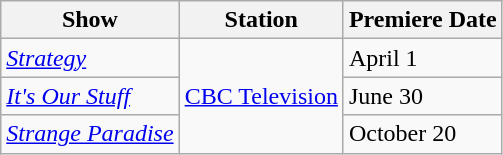<table class="wikitable">
<tr>
<th>Show</th>
<th>Station</th>
<th>Premiere Date</th>
</tr>
<tr>
<td><em><a href='#'>Strategy</a></em></td>
<td rowspan="3"><a href='#'>CBC Television</a></td>
<td>April 1</td>
</tr>
<tr>
<td><em><a href='#'>It's Our Stuff</a></em></td>
<td>June 30</td>
</tr>
<tr>
<td><em><a href='#'>Strange Paradise</a></em></td>
<td>October 20</td>
</tr>
</table>
